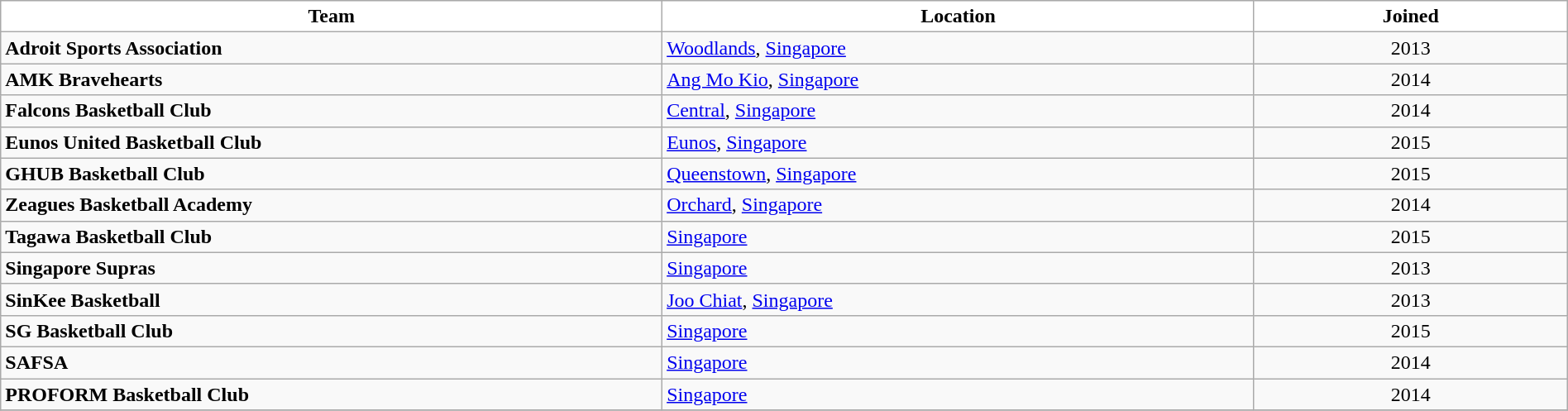<table class="wikitable" style="width:100%; text-align:left">
<tr>
<th style="background:white; width:19%">Team</th>
<th style="background:white; width:17%">Location</th>
<th style="background:white; width:9%">Joined</th>
</tr>
<tr>
<td><strong>Adroit Sports Association</strong></td>
<td><a href='#'>Woodlands</a>, <a href='#'>Singapore</a></td>
<td colspan="2" style="text-align:center;">2013</td>
</tr>
<tr>
<td><strong>AMK Bravehearts</strong></td>
<td><a href='#'>Ang Mo Kio</a>, <a href='#'>Singapore</a></td>
<td colspan="2" style="text-align:center;">2014</td>
</tr>
<tr>
<td><strong>Falcons Basketball Club</strong></td>
<td><a href='#'>Central</a>, <a href='#'>Singapore</a></td>
<td colspan="2" style="text-align:center;">2014</td>
</tr>
<tr>
<td><strong>Eunos United Basketball Club</strong></td>
<td><a href='#'>Eunos</a>, <a href='#'>Singapore</a></td>
<td colspan="2" style="text-align:center;">2015</td>
</tr>
<tr>
<td><strong>GHUB Basketball Club</strong></td>
<td><a href='#'>Queenstown</a>, <a href='#'>Singapore</a></td>
<td colspan="2" style="text-align:center;">2015</td>
</tr>
<tr>
<td><strong>Zeagues Basketball Academy</strong></td>
<td><a href='#'>Orchard</a>, <a href='#'>Singapore</a></td>
<td colspan="2" style="text-align:center;">2014</td>
</tr>
<tr>
<td><strong>Tagawa Basketball Club</strong></td>
<td><a href='#'>Singapore</a></td>
<td colspan="2" style="text-align:center;">2015</td>
</tr>
<tr>
<td><strong>Singapore Supras</strong></td>
<td><a href='#'>Singapore</a></td>
<td colspan="2" style="text-align:center;">2013</td>
</tr>
<tr>
<td><strong>SinKee Basketball</strong></td>
<td><a href='#'>Joo Chiat</a>, <a href='#'>Singapore</a></td>
<td colspan="2" style="text-align:center;">2013</td>
</tr>
<tr>
<td><strong>SG Basketball Club</strong></td>
<td><a href='#'>Singapore</a></td>
<td colspan="2" style="text-align:center;">2015</td>
</tr>
<tr>
<td><strong>SAFSA</strong></td>
<td><a href='#'>Singapore</a></td>
<td colspan="2" style="text-align:center;">2014</td>
</tr>
<tr>
<td><strong>PROFORM Basketball Club</strong></td>
<td><a href='#'>Singapore</a></td>
<td colspan="2" style="text-align:center;">2014</td>
</tr>
<tr>
</tr>
</table>
